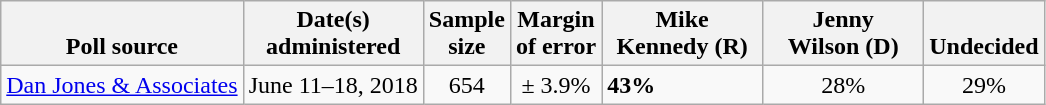<table class="wikitable">
<tr valign=bottom>
<th>Poll source</th>
<th>Date(s)<br>administered</th>
<th>Sample<br>size</th>
<th>Margin<br>of error</th>
<th style="width:100px;">Mike<br>Kennedy (R)</th>
<th style="width:100px;">Jenny<br>Wilson (D)</th>
<th>Undecided</th>
</tr>
<tr>
<td><a href='#'>Dan Jones & Associates</a></td>
<td align=center>June 11–18, 2018</td>
<td align=center>654</td>
<td align=center>± 3.9%</td>
<td><strong>43%</strong></td>
<td align=center>28%</td>
<td align=center>29%</td>
</tr>
</table>
